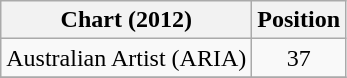<table class="wikitable sortable">
<tr>
<th scope="col">Chart (2012)</th>
<th scope="col">Position</th>
</tr>
<tr>
<td>Australian Artist (ARIA)</td>
<td style="text-align:center;">37</td>
</tr>
<tr>
</tr>
</table>
